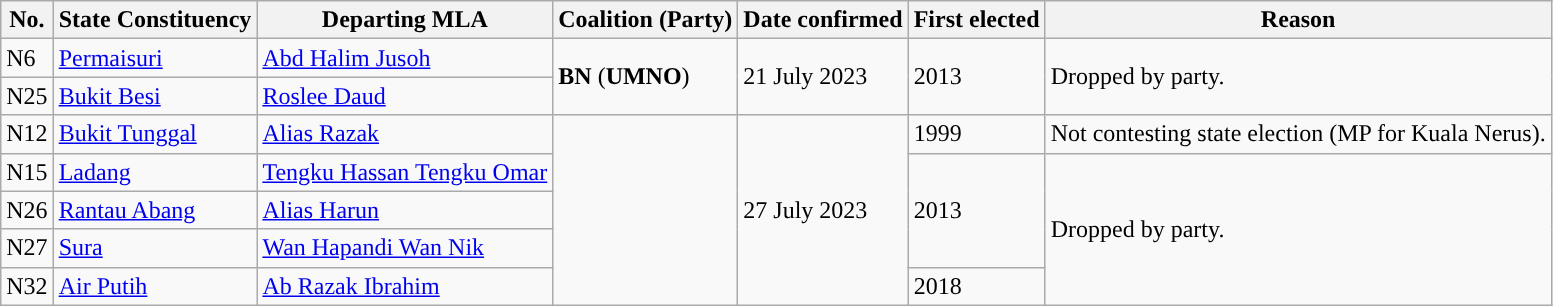<table class="wikitable">
<tr>
<th>No.</th>
<th>State Constituency</th>
<th>Departing MLA</th>
<th>Coalition (Party)</th>
<th>Date confirmed</th>
<th>First elected</th>
<th>Reason</th>
</tr>
<tr>
<td>N6</td>
<td><a href='#'>Permaisuri</a></td>
<td><a href='#'>Abd Halim Jusoh</a></td>
<td rowspan=2><strong>BN</strong> (<strong>UMNO</strong>)</td>
<td rowspan=2>21 July 2023</td>
<td rowspan=2>2013</td>
<td rowspan=2>Dropped by party.</td>
</tr>
<tr>
<td>N25</td>
<td><a href='#'>Bukit Besi</a></td>
<td><a href='#'>Roslee Daud</a></td>
</tr>
<tr>
<td>N12</td>
<td><a href='#'>Bukit Tunggal</a></td>
<td><a href='#'>Alias Razak</a></td>
<td rowspan=5></td>
<td rowspan="5">27 July 2023</td>
<td>1999</td>
<td>Not contesting state election (MP for Kuala Nerus).</td>
</tr>
<tr>
<td>N15</td>
<td><a href='#'>Ladang</a></td>
<td><a href='#'>Tengku Hassan Tengku Omar</a></td>
<td rowspan=3>2013</td>
<td rowspan="4">Dropped by party.</td>
</tr>
<tr>
<td>N26</td>
<td><a href='#'>Rantau Abang</a></td>
<td><a href='#'>Alias Harun</a></td>
</tr>
<tr>
<td>N27</td>
<td><a href='#'>Sura</a></td>
<td><a href='#'>Wan Hapandi Wan Nik</a></td>
</tr>
<tr>
<td>N32</td>
<td><a href='#'>Air Putih</a></td>
<td><a href='#'>Ab Razak Ibrahim</a></td>
<td>2018</td>
</tr>
</table>
